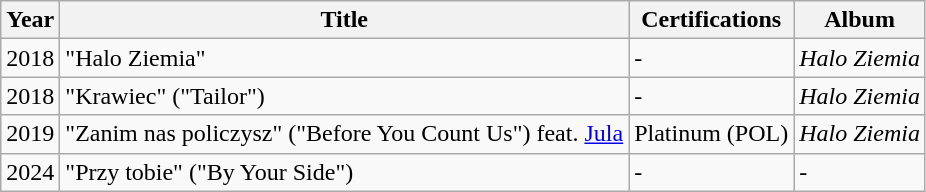<table class="wikitable">
<tr>
<th>Year</th>
<th>Title</th>
<th>Certifications</th>
<th>Album</th>
</tr>
<tr>
<td>2018</td>
<td>"Halo Ziemia"</td>
<td>-</td>
<td><em>Halo Ziemia</em></td>
</tr>
<tr>
<td>2018</td>
<td>"Krawiec" ("Tailor")</td>
<td>-</td>
<td><em>Halo Ziemia</em></td>
</tr>
<tr>
<td>2019</td>
<td>"Zanim nas policzysz" ("Before You Count Us") feat. <a href='#'>Jula</a></td>
<td>Platinum (POL)</td>
<td><em>Halo Ziemia</em></td>
</tr>
<tr>
<td>2024</td>
<td>"Przy tobie" ("By Your Side")</td>
<td>-</td>
<td>-</td>
</tr>
</table>
